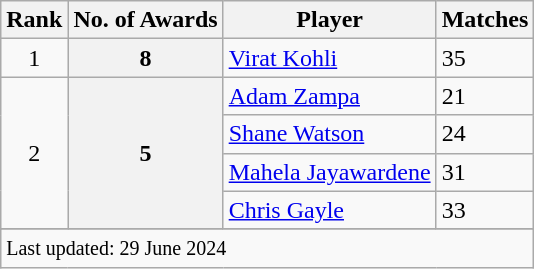<table class="wikitable sortable">
<tr>
<th>Rank</th>
<th>No. of Awards</th>
<th>Player</th>
<th>Matches</th>
</tr>
<tr>
<td align=center>1</td>
<th>8</th>
<td> <a href='#'>Virat Kohli</a></td>
<td>35</td>
</tr>
<tr>
<td align=center rowspan=4>2</td>
<th rowspan=4>5</th>
<td> <a href='#'>Adam Zampa</a></td>
<td>21</td>
</tr>
<tr>
<td> <a href='#'>Shane Watson</a></td>
<td>24</td>
</tr>
<tr>
<td> <a href='#'>Mahela Jayawardene</a></td>
<td>31</td>
</tr>
<tr>
<td> <a href='#'>Chris Gayle</a></td>
<td>33</td>
</tr>
<tr>
</tr>
<tr class="sortbottom">
<td colspan="6"><small>Last updated: 29 June 2024</small></td>
</tr>
</table>
